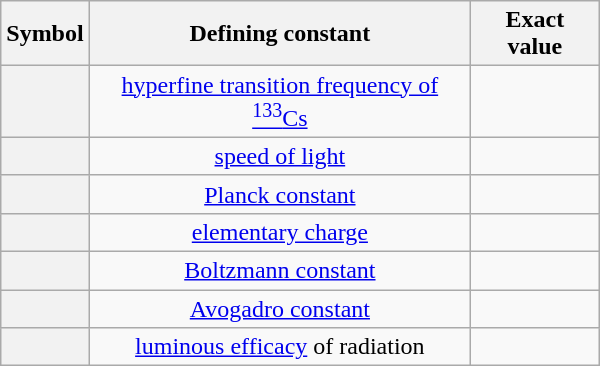<table class="wikitable floatright" style="width: 400px; text-align:center;">
<tr>
<th scope="col">Symbol</th>
<th scope="col">Defining constant</th>
<th scope="col">Exact value</th>
</tr>
<tr>
<th scope="row"></th>
<td><a href='#'>hyperfine transition frequency of <sup>133</sup>Cs</a></td>
<td></td>
</tr>
<tr>
<th scope="row"></th>
<td><a href='#'>speed of light</a></td>
<td></td>
</tr>
<tr>
<th scope="row"></th>
<td><a href='#'>Planck constant</a></td>
<td></td>
</tr>
<tr>
<th scope="row"></th>
<td><a href='#'>elementary charge</a></td>
<td></td>
</tr>
<tr>
<th scope="row"></th>
<td><a href='#'>Boltzmann constant</a></td>
<td></td>
</tr>
<tr>
<th scope="row"></th>
<td><a href='#'>Avogadro constant</a></td>
<td></td>
</tr>
<tr>
<th scope="row"></th>
<td><a href='#'>luminous efficacy</a> of  radiation</td>
<td></td>
</tr>
</table>
